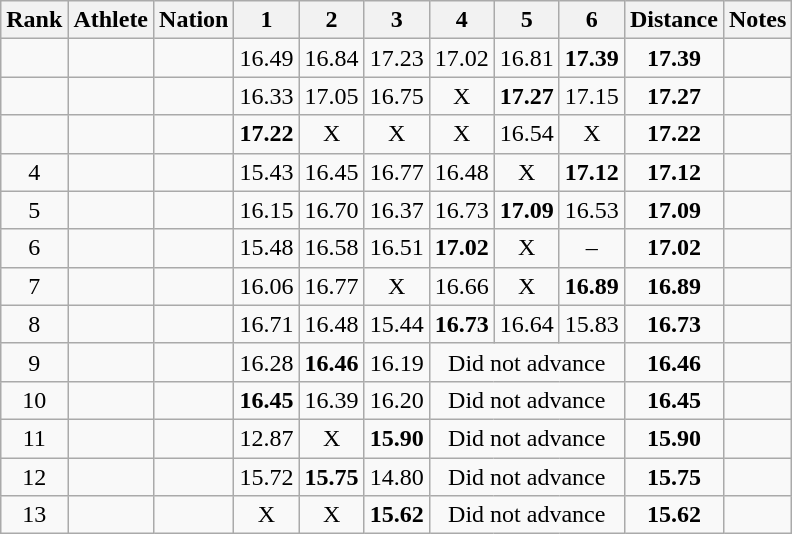<table class="wikitable sortable" style="text-align:center">
<tr>
<th>Rank</th>
<th>Athlete</th>
<th>Nation</th>
<th>1</th>
<th>2</th>
<th>3</th>
<th>4</th>
<th>5</th>
<th>6</th>
<th>Distance</th>
<th class="unsortable">Notes</th>
</tr>
<tr>
<td></td>
<td align=left></td>
<td align=left></td>
<td>16.49</td>
<td>16.84</td>
<td>17.23 </td>
<td>17.02</td>
<td>16.81</td>
<td><strong>17.39</strong> </td>
<td><strong>17.39</strong></td>
<td></td>
</tr>
<tr>
<td></td>
<td align=left></td>
<td align=left></td>
<td>16.33</td>
<td>17.05</td>
<td>16.75</td>
<td data-sort-value=1.00>X</td>
<td><strong>17.27</strong> </td>
<td>17.15</td>
<td><strong>17.27</strong></td>
<td></td>
</tr>
<tr>
<td></td>
<td align=left></td>
<td align=left></td>
<td><strong>17.22</strong> </td>
<td data-sort-value=1.00>X</td>
<td data-sort-value=1.00>X</td>
<td data-sort-value=1.00>X</td>
<td>16.54</td>
<td data-sort-value=1.00>X</td>
<td><strong>17.22</strong></td>
<td></td>
</tr>
<tr>
<td>4</td>
<td align=left></td>
<td align=left></td>
<td>15.43</td>
<td>16.45</td>
<td>16.77</td>
<td>16.48</td>
<td data-sort-value=1.00>X</td>
<td><strong>17.12</strong></td>
<td><strong>17.12</strong></td>
<td></td>
</tr>
<tr>
<td>5</td>
<td align=left></td>
<td align=left></td>
<td>16.15</td>
<td>16.70</td>
<td>16.37</td>
<td>16.73</td>
<td><strong>17.09</strong></td>
<td>16.53</td>
<td><strong>17.09</strong></td>
<td></td>
</tr>
<tr>
<td>6</td>
<td align=left></td>
<td align=left></td>
<td>15.48</td>
<td>16.58</td>
<td>16.51</td>
<td><strong>17.02</strong></td>
<td data-sort-value=1.00>X</td>
<td>–</td>
<td><strong>17.02</strong></td>
<td></td>
</tr>
<tr>
<td>7</td>
<td align=left></td>
<td align=left></td>
<td>16.06</td>
<td>16.77</td>
<td data-sort-value=1.00>X</td>
<td>16.66</td>
<td data-sort-value=1.00>X</td>
<td><strong>16.89</strong></td>
<td><strong>16.89</strong></td>
<td></td>
</tr>
<tr>
<td>8</td>
<td align=left></td>
<td align=left></td>
<td>16.71</td>
<td>16.48</td>
<td>15.44</td>
<td><strong>16.73</strong></td>
<td>16.64</td>
<td>15.83</td>
<td><strong>16.73</strong></td>
<td></td>
</tr>
<tr>
<td>9</td>
<td align=left></td>
<td align=left></td>
<td>16.28</td>
<td><strong>16.46</strong></td>
<td>16.19</td>
<td colspan=3 data-sort-value=0.00>Did not advance</td>
<td><strong>16.46</strong></td>
<td></td>
</tr>
<tr>
<td>10</td>
<td align=left></td>
<td align=left></td>
<td><strong>16.45</strong></td>
<td>16.39</td>
<td>16.20</td>
<td colspan=3 data-sort-value=0.00>Did not advance</td>
<td><strong>16.45</strong></td>
<td></td>
</tr>
<tr>
<td>11</td>
<td align=left></td>
<td align=left></td>
<td>12.87</td>
<td data-sort-value=1.00>X</td>
<td><strong>15.90</strong></td>
<td colspan=3 data-sort-value=0.00>Did not advance</td>
<td><strong>15.90</strong></td>
<td></td>
</tr>
<tr>
<td>12</td>
<td align=left></td>
<td align=left></td>
<td>15.72</td>
<td><strong>15.75</strong></td>
<td>14.80</td>
<td colspan=3 data-sort-value=0.00>Did not advance</td>
<td><strong>15.75</strong></td>
<td></td>
</tr>
<tr>
<td>13</td>
<td align=left></td>
<td align=left></td>
<td data-sort-value=1.00>X</td>
<td data-sort-value=1.00>X</td>
<td><strong>15.62</strong></td>
<td colspan=3 data-sort-value=0.00>Did not advance</td>
<td><strong>15.62</strong></td>
<td></td>
</tr>
</table>
